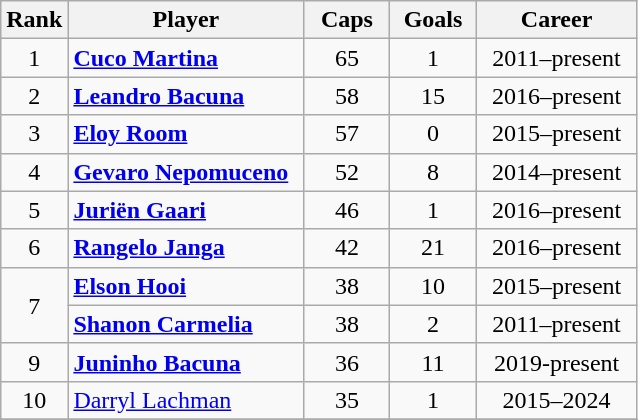<table class="wikitable sortable" style="text-align:center;">
<tr>
<th width=30px>Rank</th>
<th style="width:150px;">Player</th>
<th width=50px>Caps</th>
<th width=50px>Goals</th>
<th style="width:100px;">Career</th>
</tr>
<tr>
<td>1</td>
<td style="text-align: left;"><strong><a href='#'>Cuco Martina</a></strong></td>
<td>65</td>
<td>1</td>
<td>2011–present</td>
</tr>
<tr>
<td>2</td>
<td style="text-align: left;"><strong><a href='#'>Leandro Bacuna</a></strong></td>
<td>58</td>
<td>15</td>
<td>2016–present</td>
</tr>
<tr>
<td>3</td>
<td style="text-align: left;"><strong><a href='#'>Eloy Room</a></strong></td>
<td>57</td>
<td>0</td>
<td>2015–present</td>
</tr>
<tr>
<td rowspan=1>4</td>
<td style="text-align: left;"><strong><a href='#'>Gevaro Nepomuceno</a></strong></td>
<td>52</td>
<td>8</td>
<td>2014–present</td>
</tr>
<tr>
<td>5</td>
<td style="text-align: left;"><strong><a href='#'>Juriën Gaari</a></strong></td>
<td>46</td>
<td>1</td>
<td>2016–present</td>
</tr>
<tr>
<td>6</td>
<td style="text-align: left;"><strong><a href='#'>Rangelo Janga</a></strong></td>
<td>42</td>
<td>21</td>
<td>2016–present</td>
</tr>
<tr>
<td rowspan=2>7</td>
<td style="text-align: left;"><strong><a href='#'>Elson Hooi</a></strong></td>
<td>38</td>
<td>10</td>
<td>2015–present</td>
</tr>
<tr>
<td style="text-align: left;"><strong><a href='#'>Shanon Carmelia</a></strong></td>
<td>38</td>
<td>2</td>
<td>2011–present</td>
</tr>
<tr>
<td>9</td>
<td style="text-align: left;"><strong><a href='#'>Juninho Bacuna</a></strong></td>
<td>36</td>
<td>11</td>
<td>2019-present</td>
</tr>
<tr>
<td>10</td>
<td style="text-align: left;"><a href='#'>Darryl Lachman</a></td>
<td>35</td>
<td>1</td>
<td>2015–2024</td>
</tr>
<tr>
</tr>
</table>
